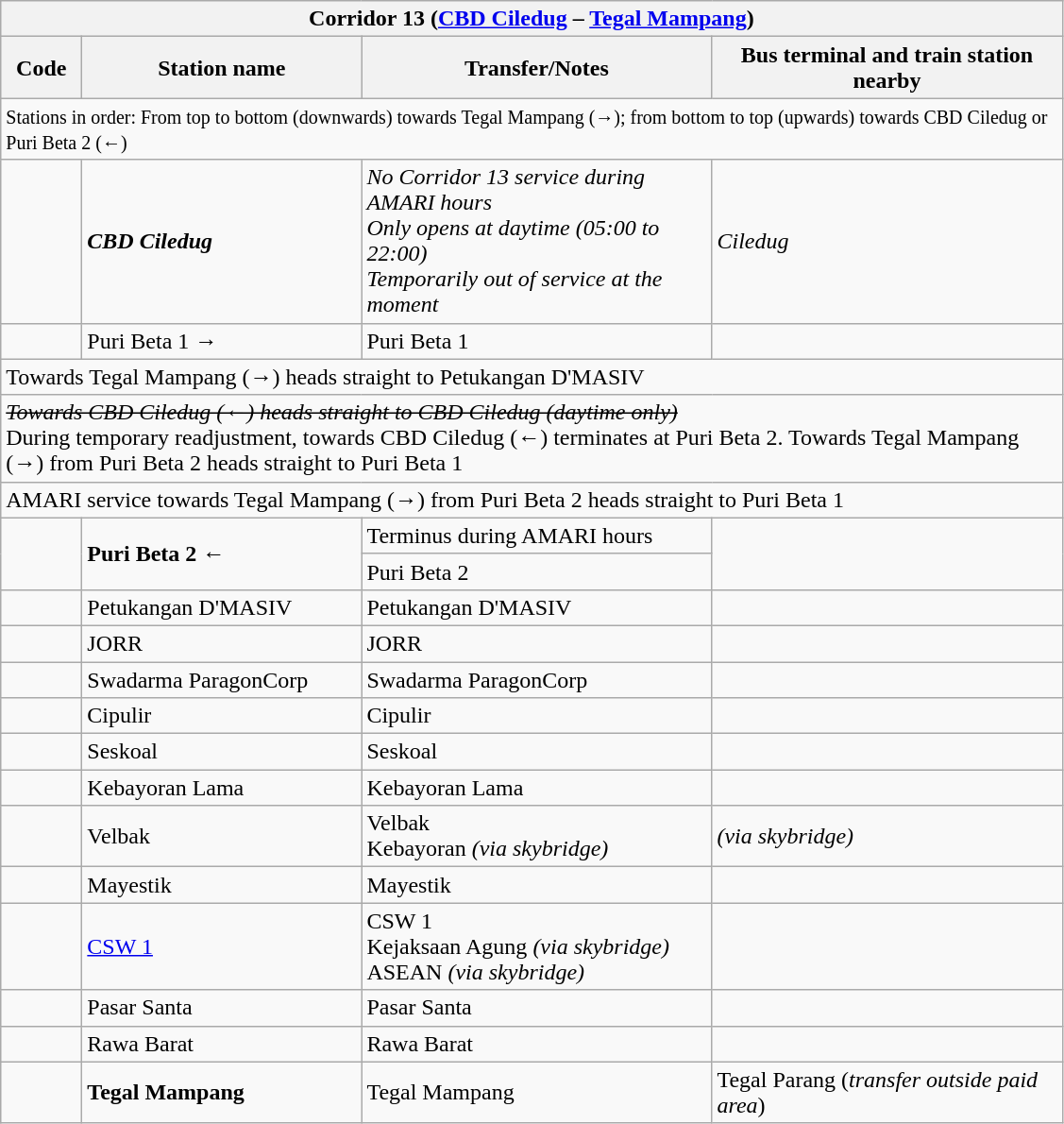<table class="wikitable" style="font-size:100%">
<tr>
<th colspan="4" align="left"> Corridor 13 (<a href='#'>CBD Ciledug</a> – <a href='#'>Tegal Mampang</a>)</th>
</tr>
<tr>
<th width="50">Code</th>
<th width="190">Station name</th>
<th width="240">Transfer/Notes</th>
<th width="240">Bus terminal and train station nearby</th>
</tr>
<tr>
<td colspan="4"><small>Stations in order: From top to bottom (downwards) towards Tegal Mampang (→); from bottom to top (upwards) towards CBD Ciledug or Puri Beta 2 (←)</small></td>
</tr>
<tr>
<td align="center"><strong></strong></td>
<td><strong><em>CBD Ciledug</em></strong></td>
<td><em>No Corridor 13 service during AMARI hours</em><br><em>Only opens at daytime (05:00 to 22:00)</em><br><em>Temporarily out of service at the moment</em></td>
<td><em> Ciledug</em></td>
</tr>
<tr>
<td align="center"><strong></strong></td>
<td>Puri Beta 1 →</td>
<td>  Puri Beta 1</td>
<td></td>
</tr>
<tr>
<td colspan="4">Towards Tegal Mampang (→) heads straight to Petukangan D'MASIV</td>
</tr>
<tr>
<td colspan="4"><em><s>Towards CBD Ciledug (←) heads straight to CBD Ciledug (daytime only)</s></em><br>During temporary readjustment, towards CBD Ciledug (<strong>←</strong>) terminates at Puri Beta 2. Towards Tegal Mampang (→) from Puri Beta 2 heads straight to Puri Beta 1</td>
</tr>
<tr>
<td colspan="4">AMARI service towards Tegal Mampang (→) from Puri Beta 2 heads straight to Puri Beta 1</td>
</tr>
<tr>
<td rowspan="2" align="center"><strong></strong></td>
<td rowspan="2"><strong>Puri Beta 2 ←</strong></td>
<td>Terminus during AMARI hours</td>
<td rowspan="2"></td>
</tr>
<tr>
<td>   Puri Beta 2</td>
</tr>
<tr>
<td align="center"><strong></strong></td>
<td>Petukangan D'MASIV</td>
<td>   Petukangan  D'MASIV</td>
<td></td>
</tr>
<tr>
<td align="center"><strong></strong></td>
<td>JORR</td>
<td>  JORR</td>
<td></td>
</tr>
<tr>
<td align="center"><strong></strong></td>
<td>Swadarma ParagonCorp</td>
<td>  Swadarma ParagonCorp</td>
<td></td>
</tr>
<tr>
<td align="center"><strong></strong></td>
<td>Cipulir</td>
<td>  Cipulir</td>
<td></td>
</tr>
<tr>
<td align="center"><strong></strong></td>
<td>Seskoal</td>
<td>  Seskoal</td>
<td></td>
</tr>
<tr>
<td align="center"><strong></strong></td>
<td>Kebayoran Lama</td>
<td>  Kebayoran Lama</td>
<td></td>
</tr>
<tr>
<td align="center"><strong></strong></td>
<td>Velbak</td>
<td>   Velbak<br> Kebayoran <em>(via skybridge)</em></td>
<td>  <em>(via skybridge)</em></td>
</tr>
<tr>
<td align="center"><strong></strong></td>
<td>Mayestik</td>
<td>  Mayestik</td>
<td></td>
</tr>
<tr>
<td align="center"><strong></strong></td>
<td><a href='#'>CSW 1</a></td>
<td>   CSW 1<br> Kejaksaan Agung <em>(via skybridge)</em><br>   ASEAN <em>(via skybridge)</em></td>
<td> </td>
</tr>
<tr>
<td align="center"><strong></strong></td>
<td>Pasar Santa</td>
<td>    Pasar Santa</td>
<td></td>
</tr>
<tr>
<td align="center"><strong></strong></td>
<td>Rawa Barat</td>
<td>    Rawa Barat</td>
<td></td>
</tr>
<tr>
<td align="center"><strong></strong></td>
<td><strong>Tegal Mampang</strong></td>
<td>    Tegal Mampang</td>
<td>   Tegal Parang (<em>transfer outside paid area</em>)</td>
</tr>
</table>
